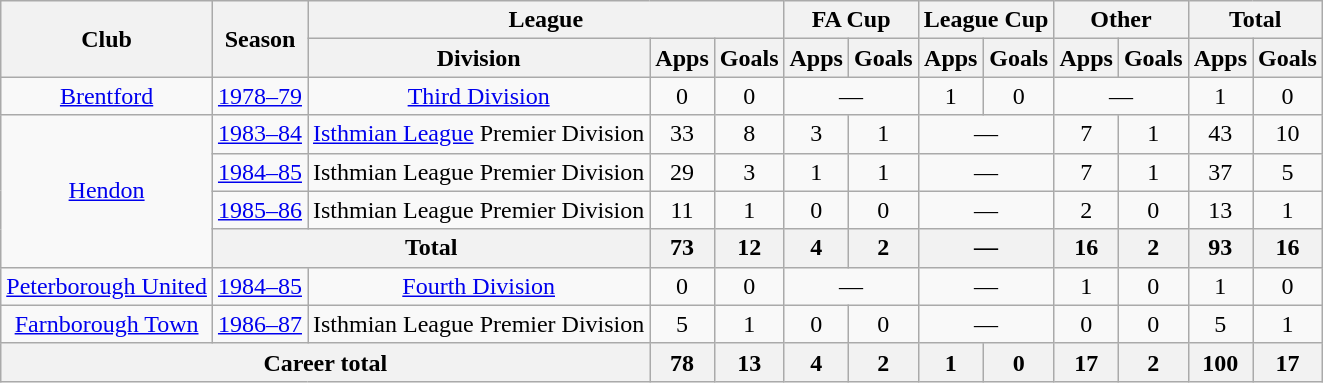<table class="wikitable" style="text-align: center;">
<tr>
<th rowspan="2">Club</th>
<th rowspan="2">Season</th>
<th colspan="3">League</th>
<th colspan="2">FA Cup</th>
<th colspan="2">League Cup</th>
<th colspan="2">Other</th>
<th colspan="2">Total</th>
</tr>
<tr>
<th>Division</th>
<th>Apps</th>
<th>Goals</th>
<th>Apps</th>
<th>Goals</th>
<th>Apps</th>
<th>Goals</th>
<th>Apps</th>
<th>Goals</th>
<th>Apps</th>
<th>Goals</th>
</tr>
<tr>
<td><a href='#'>Brentford</a></td>
<td><a href='#'>1978–79</a></td>
<td><a href='#'>Third Division</a></td>
<td>0</td>
<td>0</td>
<td colspan="2">—</td>
<td>1</td>
<td>0</td>
<td colspan="2">—</td>
<td>1</td>
<td>0</td>
</tr>
<tr>
<td rowspan="4"><a href='#'>Hendon</a></td>
<td><a href='#'>1983–84</a></td>
<td><a href='#'>Isthmian League</a> Premier Division</td>
<td>33</td>
<td>8</td>
<td>3</td>
<td>1</td>
<td colspan="2">—</td>
<td>7</td>
<td>1</td>
<td>43</td>
<td>10</td>
</tr>
<tr>
<td><a href='#'>1984–85</a></td>
<td>Isthmian League Premier Division</td>
<td>29</td>
<td>3</td>
<td>1</td>
<td>1</td>
<td colspan="2">—</td>
<td>7</td>
<td>1</td>
<td>37</td>
<td>5</td>
</tr>
<tr>
<td><a href='#'>1985–86</a></td>
<td>Isthmian League Premier Division</td>
<td>11</td>
<td>1</td>
<td>0</td>
<td>0</td>
<td colspan="2">—</td>
<td>2</td>
<td>0</td>
<td>13</td>
<td>1</td>
</tr>
<tr>
<th colspan="2">Total</th>
<th>73</th>
<th>12</th>
<th>4</th>
<th>2</th>
<th colspan="2">—</th>
<th>16</th>
<th>2</th>
<th>93</th>
<th>16</th>
</tr>
<tr>
<td><a href='#'>Peterborough United</a></td>
<td><a href='#'>1984–85</a></td>
<td><a href='#'>Fourth Division</a></td>
<td>0</td>
<td>0</td>
<td colspan="2">—</td>
<td colspan="2">—</td>
<td>1</td>
<td>0</td>
<td>1</td>
<td>0</td>
</tr>
<tr>
<td><a href='#'>Farnborough Town</a></td>
<td><a href='#'>1986–87</a></td>
<td>Isthmian League Premier Division</td>
<td>5</td>
<td>1</td>
<td>0</td>
<td>0</td>
<td colspan="2">—</td>
<td>0</td>
<td>0</td>
<td>5</td>
<td>1</td>
</tr>
<tr>
<th colspan="3">Career total</th>
<th>78</th>
<th>13</th>
<th>4</th>
<th>2</th>
<th>1</th>
<th>0</th>
<th>17</th>
<th>2</th>
<th>100</th>
<th>17</th>
</tr>
</table>
